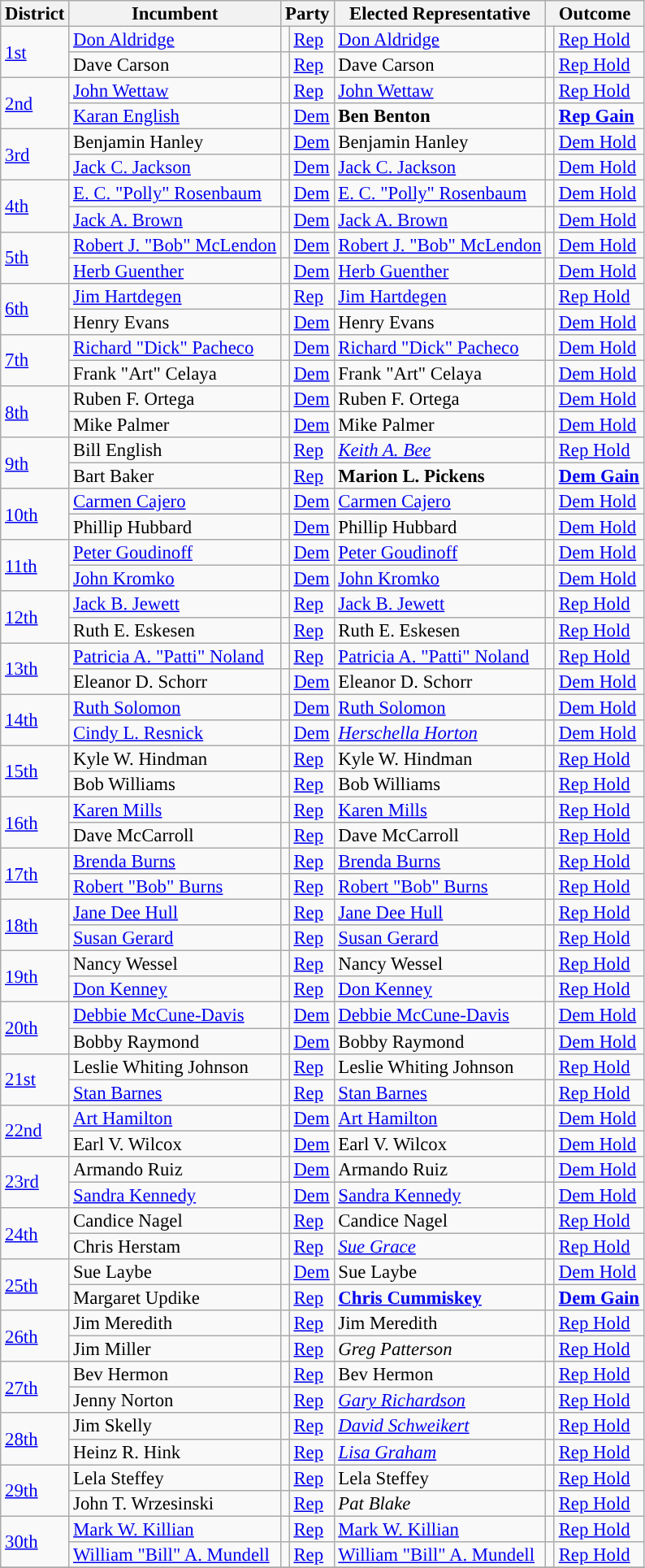<table class="sortable wikitable" style="font-size:95%;line-height:14px;">
<tr>
<th>District</th>
<th>Incumbent</th>
<th colspan="2">Party</th>
<th>Elected Representative</th>
<th colspan="2">Outcome</th>
</tr>
<tr>
<td rowspan="2"><a href='#'>1st</a></td>
<td><a href='#'>Don Aldridge</a></td>
<td style="background:"></td>
<td><a href='#'>Rep</a></td>
<td><a href='#'>Don Aldridge</a></td>
<td style="background:"></td>
<td><a href='#'>Rep Hold</a></td>
</tr>
<tr>
<td>Dave Carson</td>
<td style="background:"></td>
<td><a href='#'>Rep</a></td>
<td>Dave Carson</td>
<td style="background:"></td>
<td><a href='#'>Rep Hold</a></td>
</tr>
<tr>
<td rowspan="2"><a href='#'>2nd</a></td>
<td><a href='#'>John Wettaw</a></td>
<td style="background:"></td>
<td><a href='#'>Rep</a></td>
<td><a href='#'>John Wettaw</a></td>
<td style="background:"></td>
<td><a href='#'>Rep Hold</a></td>
</tr>
<tr>
<td><a href='#'>Karan English</a></td>
<td style="background:"></td>
<td><a href='#'>Dem</a></td>
<td><strong>Ben Benton</strong></td>
<td style="background:"></td>
<td><strong><a href='#'>Rep Gain</a></strong></td>
</tr>
<tr>
<td rowspan="2"><a href='#'>3rd</a></td>
<td>Benjamin Hanley</td>
<td style="background:"></td>
<td><a href='#'>Dem</a></td>
<td>Benjamin Hanley</td>
<td style="background:"></td>
<td><a href='#'>Dem Hold</a></td>
</tr>
<tr>
<td><a href='#'>Jack C. Jackson</a></td>
<td style="background:"></td>
<td><a href='#'>Dem</a></td>
<td><a href='#'>Jack C. Jackson</a></td>
<td style="background:"></td>
<td><a href='#'>Dem Hold</a></td>
</tr>
<tr>
<td rowspan="2"><a href='#'>4th</a></td>
<td><a href='#'>E. C. "Polly" Rosenbaum</a></td>
<td style="background:"></td>
<td><a href='#'>Dem</a></td>
<td><a href='#'>E. C. "Polly" Rosenbaum</a></td>
<td style="background:"></td>
<td><a href='#'>Dem Hold</a></td>
</tr>
<tr>
<td><a href='#'>Jack A. Brown</a></td>
<td style="background:"></td>
<td><a href='#'>Dem</a></td>
<td><a href='#'>Jack A. Brown</a></td>
<td style="background:"></td>
<td><a href='#'>Dem Hold</a></td>
</tr>
<tr>
<td rowspan="2"><a href='#'>5th</a></td>
<td><a href='#'>Robert J. "Bob" McLendon</a></td>
<td style="background:"></td>
<td><a href='#'>Dem</a></td>
<td><a href='#'>Robert J. "Bob" McLendon</a></td>
<td style="background:"></td>
<td><a href='#'>Dem Hold</a></td>
</tr>
<tr>
<td><a href='#'>Herb Guenther</a></td>
<td style="background:"></td>
<td><a href='#'>Dem</a></td>
<td><a href='#'>Herb Guenther</a></td>
<td style="background:"></td>
<td><a href='#'>Dem Hold</a></td>
</tr>
<tr>
<td rowspan="2"><a href='#'>6th</a></td>
<td><a href='#'>Jim Hartdegen</a></td>
<td style="background:"></td>
<td><a href='#'>Rep</a></td>
<td><a href='#'>Jim Hartdegen</a></td>
<td style="background:"></td>
<td><a href='#'>Rep Hold</a></td>
</tr>
<tr>
<td>Henry Evans</td>
<td style="background:"></td>
<td><a href='#'>Dem</a></td>
<td>Henry Evans</td>
<td style="background:"></td>
<td><a href='#'>Dem Hold</a></td>
</tr>
<tr>
<td rowspan="2"><a href='#'>7th</a></td>
<td><a href='#'>Richard "Dick" Pacheco</a></td>
<td style="background:"></td>
<td><a href='#'>Dem</a></td>
<td><a href='#'>Richard "Dick" Pacheco</a></td>
<td style="background:"></td>
<td><a href='#'>Dem Hold</a></td>
</tr>
<tr>
<td>Frank "Art" Celaya</td>
<td style="background:"></td>
<td><a href='#'>Dem</a></td>
<td>Frank "Art" Celaya</td>
<td style="background:"></td>
<td><a href='#'>Dem Hold</a></td>
</tr>
<tr>
<td rowspan="2"><a href='#'>8th</a></td>
<td>Ruben F. Ortega</td>
<td style="background:"></td>
<td><a href='#'>Dem</a></td>
<td>Ruben F. Ortega</td>
<td style="background:"></td>
<td><a href='#'>Dem Hold</a></td>
</tr>
<tr>
<td>Mike Palmer</td>
<td style="background:"></td>
<td><a href='#'>Dem</a></td>
<td>Mike Palmer</td>
<td style="background:"></td>
<td><a href='#'>Dem Hold</a></td>
</tr>
<tr>
<td rowspan="2"><a href='#'>9th</a></td>
<td>Bill English</td>
<td style="background:"></td>
<td><a href='#'>Rep</a></td>
<td><em><a href='#'>Keith A. Bee</a></em></td>
<td style="background:"></td>
<td><a href='#'>Rep Hold</a></td>
</tr>
<tr>
<td>Bart Baker</td>
<td style="background:"></td>
<td><a href='#'>Rep</a></td>
<td><strong>Marion L. Pickens</strong></td>
<td style="background:"></td>
<td><strong><a href='#'>Dem Gain</a></strong></td>
</tr>
<tr>
<td rowspan="2"><a href='#'>10th</a></td>
<td><a href='#'>Carmen Cajero</a></td>
<td style="background:"></td>
<td><a href='#'>Dem</a></td>
<td><a href='#'>Carmen Cajero</a></td>
<td style="background:"></td>
<td><a href='#'>Dem Hold</a></td>
</tr>
<tr>
<td>Phillip Hubbard</td>
<td style="background:"></td>
<td><a href='#'>Dem</a></td>
<td>Phillip Hubbard</td>
<td style="background:"></td>
<td><a href='#'>Dem Hold</a></td>
</tr>
<tr>
<td rowspan="2"><a href='#'>11th</a></td>
<td><a href='#'>Peter Goudinoff</a></td>
<td style="background:"></td>
<td><a href='#'>Dem</a></td>
<td><a href='#'>Peter Goudinoff</a></td>
<td style="background:"></td>
<td><a href='#'>Dem Hold</a></td>
</tr>
<tr>
<td><a href='#'>John Kromko</a></td>
<td style="background:"></td>
<td><a href='#'>Dem</a></td>
<td><a href='#'>John Kromko</a></td>
<td style="background:"></td>
<td><a href='#'>Dem Hold</a></td>
</tr>
<tr>
<td rowspan="2"><a href='#'>12th</a></td>
<td><a href='#'>Jack B. Jewett</a></td>
<td style="background:"></td>
<td><a href='#'>Rep</a></td>
<td><a href='#'>Jack B. Jewett</a></td>
<td style="background:"></td>
<td><a href='#'>Rep Hold</a></td>
</tr>
<tr>
<td>Ruth E. Eskesen</td>
<td style="background:"></td>
<td><a href='#'>Rep</a></td>
<td>Ruth E. Eskesen</td>
<td style="background:"></td>
<td><a href='#'>Rep Hold</a></td>
</tr>
<tr>
<td rowspan="2"><a href='#'>13th</a></td>
<td><a href='#'>Patricia A. "Patti" Noland</a></td>
<td style="background:"></td>
<td><a href='#'>Rep</a></td>
<td><a href='#'>Patricia A. "Patti" Noland</a></td>
<td style="background:"></td>
<td><a href='#'>Rep Hold</a></td>
</tr>
<tr>
<td>Eleanor D. Schorr</td>
<td style="background:"></td>
<td><a href='#'>Dem</a></td>
<td>Eleanor D. Schorr</td>
<td style="background:"></td>
<td><a href='#'>Dem Hold</a></td>
</tr>
<tr>
<td rowspan="2"><a href='#'>14th</a></td>
<td><a href='#'>Ruth Solomon</a></td>
<td style="background:"></td>
<td><a href='#'>Dem</a></td>
<td><a href='#'>Ruth Solomon</a></td>
<td style="background:"></td>
<td><a href='#'>Dem Hold</a></td>
</tr>
<tr>
<td><a href='#'>Cindy L. Resnick</a></td>
<td style="background:"></td>
<td><a href='#'>Dem</a></td>
<td><em><a href='#'>Herschella Horton</a></em></td>
<td style="background:"></td>
<td><a href='#'>Dem Hold</a></td>
</tr>
<tr>
<td rowspan="2"><a href='#'>15th</a></td>
<td>Kyle W. Hindman</td>
<td style="background:"></td>
<td><a href='#'>Rep</a></td>
<td>Kyle W. Hindman</td>
<td style="background:"></td>
<td><a href='#'>Rep Hold</a></td>
</tr>
<tr>
<td>Bob Williams</td>
<td style="background:"></td>
<td><a href='#'>Rep</a></td>
<td>Bob Williams</td>
<td style="background:"></td>
<td><a href='#'>Rep Hold</a></td>
</tr>
<tr>
<td rowspan="2"><a href='#'>16th</a></td>
<td><a href='#'>Karen Mills</a></td>
<td style="background:"></td>
<td><a href='#'>Rep</a></td>
<td><a href='#'>Karen Mills</a></td>
<td style="background:"></td>
<td><a href='#'>Rep Hold</a></td>
</tr>
<tr>
<td>Dave McCarroll</td>
<td style="background:"></td>
<td><a href='#'>Rep</a></td>
<td>Dave McCarroll</td>
<td style="background:"></td>
<td><a href='#'>Rep Hold</a></td>
</tr>
<tr>
<td rowspan="2"><a href='#'>17th</a></td>
<td><a href='#'>Brenda Burns</a></td>
<td style="background:"></td>
<td><a href='#'>Rep</a></td>
<td><a href='#'>Brenda Burns</a></td>
<td style="background:"></td>
<td><a href='#'>Rep Hold</a></td>
</tr>
<tr>
<td><a href='#'>Robert "Bob" Burns</a></td>
<td style="background:"></td>
<td><a href='#'>Rep</a></td>
<td><a href='#'>Robert "Bob" Burns</a></td>
<td style="background:"></td>
<td><a href='#'>Rep Hold</a></td>
</tr>
<tr>
<td rowspan="2"><a href='#'>18th</a></td>
<td><a href='#'>Jane Dee Hull</a></td>
<td style="background:"></td>
<td><a href='#'>Rep</a></td>
<td><a href='#'>Jane Dee Hull</a></td>
<td style="background:"></td>
<td><a href='#'>Rep Hold</a></td>
</tr>
<tr>
<td><a href='#'>Susan Gerard</a></td>
<td style="background:"></td>
<td><a href='#'>Rep</a></td>
<td><a href='#'>Susan Gerard</a></td>
<td style="background:"></td>
<td><a href='#'>Rep Hold</a></td>
</tr>
<tr>
<td rowspan="2"><a href='#'>19th</a></td>
<td>Nancy Wessel</td>
<td style="background:"></td>
<td><a href='#'>Rep</a></td>
<td>Nancy Wessel</td>
<td style="background:"></td>
<td><a href='#'>Rep Hold</a></td>
</tr>
<tr>
<td><a href='#'>Don Kenney</a></td>
<td style="background:"></td>
<td><a href='#'>Rep</a></td>
<td><a href='#'>Don Kenney</a></td>
<td style="background:"></td>
<td><a href='#'>Rep Hold</a></td>
</tr>
<tr>
<td rowspan="2"><a href='#'>20th</a></td>
<td><a href='#'>Debbie McCune-Davis</a></td>
<td style="background:"></td>
<td><a href='#'>Dem</a></td>
<td><a href='#'>Debbie McCune-Davis</a></td>
<td style="background:"></td>
<td><a href='#'>Dem Hold</a></td>
</tr>
<tr>
<td>Bobby Raymond</td>
<td style="background:"></td>
<td><a href='#'>Dem</a></td>
<td>Bobby Raymond</td>
<td style="background:"></td>
<td><a href='#'>Dem Hold</a></td>
</tr>
<tr>
<td rowspan="2"><a href='#'>21st</a></td>
<td>Leslie Whiting Johnson</td>
<td style="background:"></td>
<td><a href='#'>Rep</a></td>
<td>Leslie Whiting Johnson</td>
<td style="background:"></td>
<td><a href='#'>Rep Hold</a></td>
</tr>
<tr>
<td><a href='#'>Stan Barnes</a></td>
<td style="background:"></td>
<td><a href='#'>Rep</a></td>
<td><a href='#'>Stan Barnes</a></td>
<td style="background:"></td>
<td><a href='#'>Rep Hold</a></td>
</tr>
<tr>
<td rowspan="2"><a href='#'>22nd</a></td>
<td><a href='#'>Art Hamilton</a></td>
<td style="background:"></td>
<td><a href='#'>Dem</a></td>
<td><a href='#'>Art Hamilton</a></td>
<td style="background:"></td>
<td><a href='#'>Dem Hold</a></td>
</tr>
<tr>
<td>Earl V. Wilcox</td>
<td style="background:"></td>
<td><a href='#'>Dem</a></td>
<td>Earl V. Wilcox</td>
<td style="background:"></td>
<td><a href='#'>Dem Hold</a></td>
</tr>
<tr>
<td rowspan="2"><a href='#'>23rd</a></td>
<td>Armando Ruiz</td>
<td style="background:"></td>
<td><a href='#'>Dem</a></td>
<td>Armando Ruiz</td>
<td style="background:"></td>
<td><a href='#'>Dem Hold</a></td>
</tr>
<tr>
<td><a href='#'>Sandra Kennedy</a></td>
<td style="background:"></td>
<td><a href='#'>Dem</a></td>
<td><a href='#'>Sandra Kennedy</a></td>
<td style="background:"></td>
<td><a href='#'>Dem Hold</a></td>
</tr>
<tr>
<td rowspan="2"><a href='#'>24th</a></td>
<td>Candice Nagel</td>
<td style="background:"></td>
<td><a href='#'>Rep</a></td>
<td>Candice Nagel</td>
<td style="background:"></td>
<td><a href='#'>Rep Hold</a></td>
</tr>
<tr>
<td>Chris Herstam</td>
<td style="background:"></td>
<td><a href='#'>Rep</a></td>
<td><em><a href='#'>Sue Grace</a></em></td>
<td style="background:"></td>
<td><a href='#'>Rep Hold</a></td>
</tr>
<tr>
<td rowspan="2"><a href='#'>25th</a></td>
<td>Sue Laybe</td>
<td style="background:"></td>
<td><a href='#'>Dem</a></td>
<td>Sue Laybe</td>
<td style="background:"></td>
<td><a href='#'>Dem Hold</a></td>
</tr>
<tr>
<td>Margaret Updike</td>
<td style="background:"></td>
<td><a href='#'>Rep</a></td>
<td><strong><a href='#'>Chris Cummiskey</a></strong></td>
<td style="background:"></td>
<td><strong><a href='#'>Dem Gain</a></strong></td>
</tr>
<tr>
<td rowspan="2"><a href='#'>26th</a></td>
<td>Jim Meredith</td>
<td style="background:"></td>
<td><a href='#'>Rep</a></td>
<td>Jim Meredith</td>
<td style="background:"></td>
<td><a href='#'>Rep Hold</a></td>
</tr>
<tr>
<td>Jim Miller</td>
<td style="background:"></td>
<td><a href='#'>Rep</a></td>
<td><em>Greg Patterson</em></td>
<td style="background:"></td>
<td><a href='#'>Rep Hold</a></td>
</tr>
<tr>
<td rowspan="2"><a href='#'>27th</a></td>
<td>Bev Hermon</td>
<td style="background:"></td>
<td><a href='#'>Rep</a></td>
<td>Bev Hermon</td>
<td style="background:"></td>
<td><a href='#'>Rep Hold</a></td>
</tr>
<tr>
<td>Jenny Norton</td>
<td style="background:"></td>
<td><a href='#'>Rep</a></td>
<td><em><a href='#'>Gary Richardson</a></em></td>
<td style="background:"></td>
<td><a href='#'>Rep Hold</a></td>
</tr>
<tr>
<td rowspan="2"><a href='#'>28th</a></td>
<td>Jim Skelly</td>
<td style="background:"></td>
<td><a href='#'>Rep</a></td>
<td><em><a href='#'>David Schweikert</a></em></td>
<td style="background:"></td>
<td><a href='#'>Rep Hold</a></td>
</tr>
<tr>
<td>Heinz R. Hink</td>
<td style="background:"></td>
<td><a href='#'>Rep</a></td>
<td><em><a href='#'>Lisa Graham</a></em></td>
<td style="background:"></td>
<td><a href='#'>Rep Hold</a></td>
</tr>
<tr>
<td rowspan="2"><a href='#'>29th</a></td>
<td>Lela Steffey</td>
<td style="background:"></td>
<td><a href='#'>Rep</a></td>
<td>Lela Steffey</td>
<td style="background:"></td>
<td><a href='#'>Rep Hold</a></td>
</tr>
<tr>
<td>John T. Wrzesinski</td>
<td style="background:"></td>
<td><a href='#'>Rep</a></td>
<td><em>Pat Blake</em></td>
<td style="background:"></td>
<td><a href='#'>Rep Hold</a></td>
</tr>
<tr>
<td rowspan="2"><a href='#'>30th</a></td>
<td><a href='#'>Mark W. Killian</a></td>
<td style="background:"></td>
<td><a href='#'>Rep</a></td>
<td><a href='#'>Mark W. Killian</a></td>
<td style="background:"></td>
<td><a href='#'>Rep Hold</a></td>
</tr>
<tr>
<td><a href='#'>William "Bill" A. Mundell</a></td>
<td style="background:"></td>
<td><a href='#'>Rep</a></td>
<td><a href='#'>William "Bill" A. Mundell</a></td>
<td style="background:"></td>
<td><a href='#'>Rep Hold</a></td>
</tr>
<tr>
</tr>
</table>
